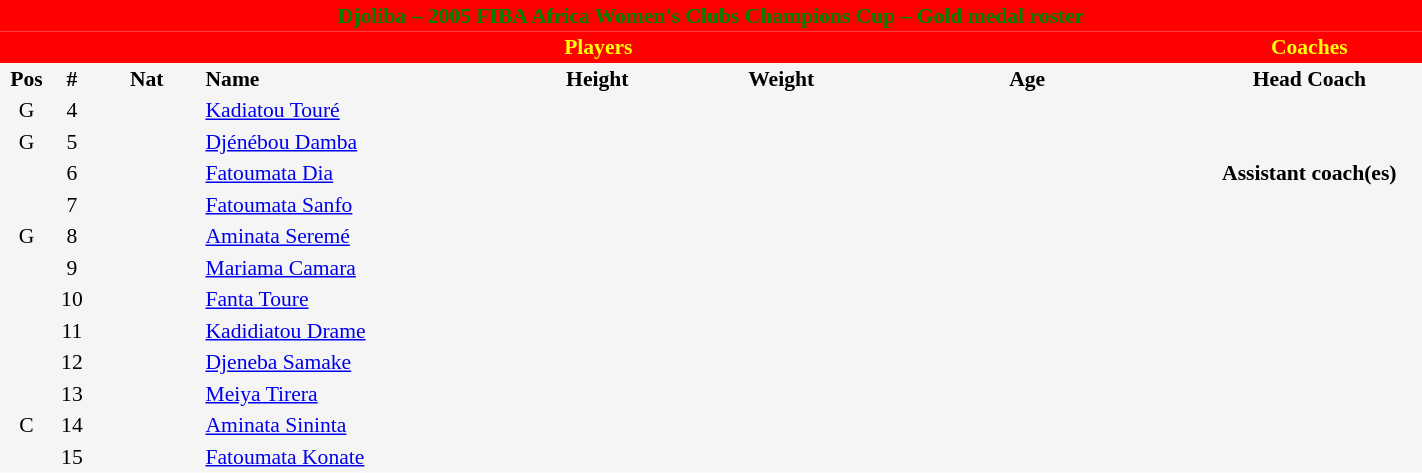<table border=0 cellpadding=2 cellspacing=0  |- bgcolor=#f5f5f5 style="text-align:center; font-size:90%;" width=75%>
<tr>
<td colspan="8" style="background: red; color: green"><strong>Djoliba – 2005 FIBA Africa Women's Clubs Champions Cup – Gold medal roster</strong></td>
</tr>
<tr>
<td colspan="7" style="background: red; color: yellow"><strong>Players</strong></td>
<td style="background: red; color: yellow"><strong>Coaches</strong></td>
</tr>
<tr style="background=#f5f5f5; color: black">
<th width=5px>Pos</th>
<th width=5px>#</th>
<th width=50px>Nat</th>
<th width=135px align=left>Name</th>
<th width=100px>Height</th>
<th width=70px>Weight</th>
<th width=160px>Age</th>
<th width=105px>Head Coach</th>
</tr>
<tr>
<td>G</td>
<td>4</td>
<td></td>
<td align=left><a href='#'>Kadiatou Touré</a></td>
<td><span></span></td>
<td></td>
<td><span></span></td>
<td> <a href='#'></a></td>
</tr>
<tr>
<td>G</td>
<td>5</td>
<td></td>
<td align=left><a href='#'>Djénébou Damba</a></td>
<td><span></span></td>
<td></td>
<td><span></span></td>
</tr>
<tr>
<td></td>
<td>6</td>
<td></td>
<td align=left><a href='#'>Fatoumata Dia</a></td>
<td></td>
<td></td>
<td><span></span></td>
<td><strong>Assistant coach(es)</strong></td>
</tr>
<tr>
<td></td>
<td>7</td>
<td></td>
<td align=left><a href='#'>Fatoumata Sanfo</a></td>
<td></td>
<td></td>
<td><span></span></td>
<td></td>
</tr>
<tr>
<td>G</td>
<td>8</td>
<td></td>
<td align=left><a href='#'>Aminata Seremé</a></td>
<td><span></span></td>
<td></td>
<td><span></span></td>
<td></td>
</tr>
<tr>
<td></td>
<td>9</td>
<td></td>
<td align=left><a href='#'>Mariama Camara</a></td>
<td></td>
<td></td>
<td><span></span></td>
</tr>
<tr>
<td></td>
<td>10</td>
<td></td>
<td align=left><a href='#'>Fanta Toure</a></td>
<td></td>
<td></td>
<td><span></span></td>
</tr>
<tr>
<td></td>
<td>11</td>
<td></td>
<td align=left><a href='#'>Kadidiatou Drame</a></td>
<td></td>
<td></td>
<td><span></span></td>
</tr>
<tr>
<td></td>
<td>12</td>
<td></td>
<td align=left><a href='#'>Djeneba Samake</a></td>
<td></td>
<td></td>
<td><span></span></td>
</tr>
<tr>
<td></td>
<td>13</td>
<td></td>
<td align=left><a href='#'>Meiya Tirera</a></td>
<td></td>
<td></td>
<td><span></span></td>
</tr>
<tr>
<td>C</td>
<td>14</td>
<td></td>
<td align=left><a href='#'>Aminata Sininta</a></td>
<td><span></span></td>
<td></td>
<td><span></span></td>
</tr>
<tr>
<td></td>
<td>15</td>
<td></td>
<td align=left><a href='#'>Fatoumata Konate</a></td>
<td></td>
<td></td>
<td><span></span></td>
</tr>
</table>
